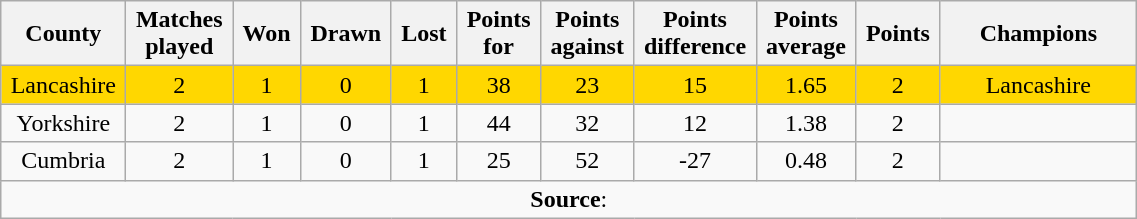<table class="wikitable plainrowheaders" style="text-align: center; width: 60%">
<tr>
<th scope="col" style="width: 5%;">County</th>
<th scope="col" style="width: 5%;">Matches played</th>
<th scope="col" style="width: 5%;">Won</th>
<th scope="col" style="width: 5%;">Drawn</th>
<th scope="col" style="width: 5%;">Lost</th>
<th scope="col" style="width: 5%;">Points for</th>
<th scope="col" style="width: 5%;">Points against</th>
<th scope="col" style="width: 5%;">Points difference</th>
<th scope="col" style="width: 5%;">Points average</th>
<th scope="col" style="width: 5%;">Points</th>
<th scope="col" style="width: 15%;">Champions</th>
</tr>
<tr style="background: gold;">
<td>Lancashire</td>
<td>2</td>
<td>1</td>
<td>0</td>
<td>1</td>
<td>38</td>
<td>23</td>
<td>15</td>
<td>1.65</td>
<td>2</td>
<td>Lancashire</td>
</tr>
<tr>
<td>Yorkshire</td>
<td>2</td>
<td>1</td>
<td>0</td>
<td>1</td>
<td>44</td>
<td>32</td>
<td>12</td>
<td>1.38</td>
<td>2</td>
<td></td>
</tr>
<tr>
<td>Cumbria</td>
<td>2</td>
<td>1</td>
<td>0</td>
<td>1</td>
<td>25</td>
<td>52</td>
<td>-27</td>
<td>0.48</td>
<td>2</td>
<td></td>
</tr>
<tr>
<td colspan="11"><strong>Source</strong>:</td>
</tr>
</table>
